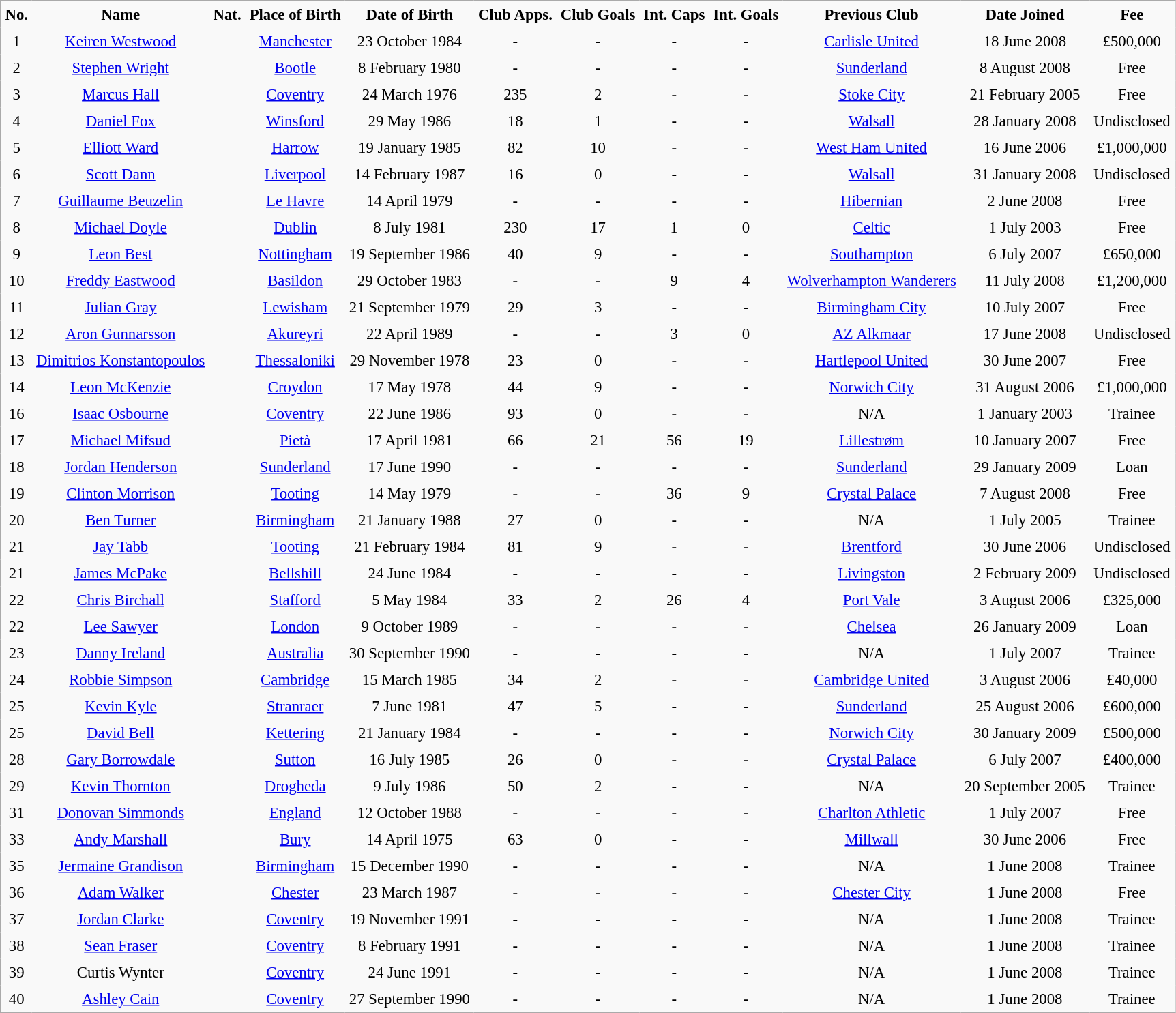<table class= border="2" cellpadding="4" cellspacing="0" style="text-align:center; margin: 1em 1em 1em 0; background: #f9f9f9; border: 1px #aaa solid; border-collapse: collapse; font-size: 95%;">
<tr>
<th>No.</th>
<th>Name</th>
<th>Nat.</th>
<th>Place of Birth</th>
<th>Date of Birth</th>
<th>Club Apps.</th>
<th>Club Goals</th>
<th>Int. Caps</th>
<th>Int. Goals</th>
<th>Previous Club</th>
<th>Date Joined</th>
<th>Fee</th>
</tr>
<tr>
<td>1</td>
<td><a href='#'>Keiren Westwood</a></td>
<td></td>
<td><a href='#'>Manchester</a></td>
<td>23 October 1984</td>
<td>-</td>
<td>-</td>
<td>-</td>
<td>-</td>
<td><a href='#'>Carlisle United</a></td>
<td>18 June 2008</td>
<td>£500,000</td>
</tr>
<tr>
<td>2</td>
<td><a href='#'>Stephen Wright</a></td>
<td></td>
<td><a href='#'>Bootle</a></td>
<td>8 February 1980</td>
<td>-</td>
<td>-</td>
<td>-</td>
<td>-</td>
<td><a href='#'>Sunderland</a></td>
<td>8 August 2008</td>
<td>Free</td>
</tr>
<tr>
<td>3</td>
<td><a href='#'>Marcus Hall</a></td>
<td></td>
<td><a href='#'>Coventry</a></td>
<td>24 March 1976</td>
<td>235</td>
<td>2</td>
<td>-</td>
<td>-</td>
<td><a href='#'>Stoke City</a></td>
<td>21 February 2005</td>
<td>Free</td>
</tr>
<tr>
<td>4</td>
<td><a href='#'>Daniel Fox</a></td>
<td></td>
<td><a href='#'>Winsford</a></td>
<td>29 May 1986</td>
<td>18</td>
<td>1</td>
<td>-</td>
<td>-</td>
<td><a href='#'>Walsall</a></td>
<td>28 January 2008</td>
<td>Undisclosed</td>
</tr>
<tr>
<td>5</td>
<td><a href='#'>Elliott Ward</a></td>
<td></td>
<td><a href='#'>Harrow</a></td>
<td>19 January 1985</td>
<td>82</td>
<td>10</td>
<td>-</td>
<td>-</td>
<td><a href='#'>West Ham United</a></td>
<td>16 June 2006</td>
<td>£1,000,000</td>
</tr>
<tr>
<td>6</td>
<td><a href='#'>Scott Dann</a></td>
<td></td>
<td><a href='#'>Liverpool</a></td>
<td>14 February 1987</td>
<td>16</td>
<td>0</td>
<td>-</td>
<td>-</td>
<td><a href='#'>Walsall</a></td>
<td>31 January 2008</td>
<td>Undisclosed</td>
</tr>
<tr>
<td>7</td>
<td><a href='#'>Guillaume Beuzelin</a></td>
<td></td>
<td><a href='#'>Le Havre</a></td>
<td>14 April 1979</td>
<td>-</td>
<td>-</td>
<td>-</td>
<td>-</td>
<td><a href='#'>Hibernian</a></td>
<td>2 June 2008</td>
<td>Free</td>
</tr>
<tr>
<td>8</td>
<td><a href='#'>Michael Doyle</a></td>
<td></td>
<td><a href='#'>Dublin</a></td>
<td>8 July 1981</td>
<td>230</td>
<td>17</td>
<td>1</td>
<td>0</td>
<td><a href='#'>Celtic</a></td>
<td>1 July 2003</td>
<td>Free</td>
</tr>
<tr>
<td>9</td>
<td><a href='#'>Leon Best</a></td>
<td></td>
<td><a href='#'>Nottingham</a></td>
<td>19 September 1986</td>
<td>40</td>
<td>9</td>
<td>-</td>
<td>-</td>
<td><a href='#'>Southampton</a></td>
<td>6 July 2007</td>
<td>£650,000</td>
</tr>
<tr>
<td>10</td>
<td><a href='#'>Freddy Eastwood</a></td>
<td></td>
<td><a href='#'>Basildon</a></td>
<td>29 October 1983</td>
<td>-</td>
<td>-</td>
<td>9</td>
<td>4</td>
<td><a href='#'>Wolverhampton Wanderers</a></td>
<td>11 July 2008</td>
<td>£1,200,000</td>
</tr>
<tr>
<td>11</td>
<td><a href='#'>Julian Gray</a></td>
<td></td>
<td><a href='#'>Lewisham</a></td>
<td>21 September 1979</td>
<td>29</td>
<td>3</td>
<td>-</td>
<td>-</td>
<td><a href='#'>Birmingham City</a></td>
<td>10 July 2007</td>
<td>Free</td>
</tr>
<tr>
<td>12</td>
<td><a href='#'>Aron Gunnarsson</a></td>
<td></td>
<td><a href='#'>Akureyri</a></td>
<td>22 April 1989</td>
<td>-</td>
<td>-</td>
<td>3</td>
<td>0</td>
<td><a href='#'>AZ Alkmaar</a></td>
<td>17 June 2008</td>
<td>Undisclosed</td>
</tr>
<tr>
<td>13</td>
<td><a href='#'>Dimitrios Konstantopoulos</a></td>
<td></td>
<td><a href='#'>Thessaloniki</a></td>
<td>29 November 1978</td>
<td>23</td>
<td>0</td>
<td>-</td>
<td>-</td>
<td><a href='#'>Hartlepool United</a></td>
<td>30 June 2007</td>
<td>Free</td>
</tr>
<tr>
<td>14</td>
<td><a href='#'>Leon McKenzie</a></td>
<td></td>
<td><a href='#'>Croydon</a></td>
<td>17 May 1978</td>
<td>44</td>
<td>9</td>
<td>-</td>
<td>-</td>
<td><a href='#'>Norwich City</a></td>
<td>31 August 2006</td>
<td>£1,000,000</td>
</tr>
<tr>
<td>16</td>
<td><a href='#'>Isaac Osbourne</a></td>
<td></td>
<td><a href='#'>Coventry</a></td>
<td>22 June 1986</td>
<td>93</td>
<td>0</td>
<td>-</td>
<td>-</td>
<td>N/A</td>
<td>1 January 2003</td>
<td>Trainee</td>
</tr>
<tr>
<td>17</td>
<td><a href='#'>Michael Mifsud</a></td>
<td></td>
<td><a href='#'>Pietà</a></td>
<td>17 April 1981</td>
<td>66</td>
<td>21</td>
<td>56</td>
<td>19</td>
<td><a href='#'>Lillestrøm</a></td>
<td>10 January 2007</td>
<td>Free</td>
</tr>
<tr>
<td>18</td>
<td><a href='#'>Jordan Henderson</a></td>
<td></td>
<td><a href='#'>Sunderland</a></td>
<td>17 June 1990</td>
<td>-</td>
<td>-</td>
<td>-</td>
<td>-</td>
<td><a href='#'>Sunderland</a></td>
<td>29 January 2009</td>
<td>Loan</td>
</tr>
<tr>
<td>19</td>
<td><a href='#'>Clinton Morrison</a></td>
<td></td>
<td><a href='#'>Tooting</a></td>
<td>14 May 1979</td>
<td>-</td>
<td>-</td>
<td>36</td>
<td>9</td>
<td><a href='#'>Crystal Palace</a></td>
<td>7 August 2008</td>
<td>Free</td>
</tr>
<tr>
<td>20</td>
<td><a href='#'>Ben Turner</a></td>
<td></td>
<td><a href='#'>Birmingham</a></td>
<td>21 January 1988</td>
<td>27</td>
<td>0</td>
<td>-</td>
<td>-</td>
<td>N/A</td>
<td>1 July 2005</td>
<td>Trainee</td>
</tr>
<tr>
<td>21</td>
<td><a href='#'>Jay Tabb</a></td>
<td></td>
<td><a href='#'>Tooting</a></td>
<td>21 February 1984</td>
<td>81</td>
<td>9</td>
<td>-</td>
<td>-</td>
<td><a href='#'>Brentford</a></td>
<td>30 June 2006</td>
<td>Undisclosed</td>
</tr>
<tr>
<td>21</td>
<td><a href='#'>James McPake</a></td>
<td></td>
<td><a href='#'>Bellshill</a></td>
<td>24 June 1984</td>
<td>-</td>
<td>-</td>
<td>-</td>
<td>-</td>
<td><a href='#'>Livingston</a></td>
<td>2 February 2009</td>
<td>Undisclosed</td>
</tr>
<tr>
<td>22</td>
<td><a href='#'>Chris Birchall</a></td>
<td></td>
<td><a href='#'>Stafford</a></td>
<td>5 May 1984</td>
<td>33</td>
<td>2</td>
<td>26</td>
<td>4</td>
<td><a href='#'>Port Vale</a></td>
<td>3 August 2006</td>
<td>£325,000</td>
</tr>
<tr>
<td>22</td>
<td><a href='#'>Lee Sawyer</a></td>
<td></td>
<td><a href='#'>London</a></td>
<td>9 October 1989</td>
<td>-</td>
<td>-</td>
<td>-</td>
<td>-</td>
<td><a href='#'>Chelsea</a></td>
<td>26 January 2009</td>
<td>Loan</td>
</tr>
<tr>
<td>23</td>
<td><a href='#'>Danny Ireland</a></td>
<td></td>
<td><a href='#'>Australia</a></td>
<td>30 September 1990</td>
<td>-</td>
<td>-</td>
<td>-</td>
<td>-</td>
<td>N/A</td>
<td>1 July 2007</td>
<td>Trainee</td>
</tr>
<tr>
<td>24</td>
<td><a href='#'>Robbie Simpson</a></td>
<td></td>
<td><a href='#'>Cambridge</a></td>
<td>15 March 1985</td>
<td>34</td>
<td>2</td>
<td>-</td>
<td>-</td>
<td><a href='#'>Cambridge United</a></td>
<td>3 August 2006</td>
<td>£40,000</td>
</tr>
<tr>
<td>25</td>
<td><a href='#'>Kevin Kyle</a></td>
<td></td>
<td><a href='#'>Stranraer</a></td>
<td>7 June 1981</td>
<td>47</td>
<td>5</td>
<td>-</td>
<td>-</td>
<td><a href='#'>Sunderland</a></td>
<td>25 August 2006</td>
<td>£600,000</td>
</tr>
<tr>
<td>25</td>
<td><a href='#'>David Bell</a></td>
<td></td>
<td><a href='#'>Kettering</a></td>
<td>21 January 1984</td>
<td>-</td>
<td>-</td>
<td>-</td>
<td>-</td>
<td><a href='#'>Norwich City</a></td>
<td>30 January 2009</td>
<td>£500,000</td>
</tr>
<tr>
<td>28</td>
<td><a href='#'>Gary Borrowdale</a></td>
<td></td>
<td><a href='#'>Sutton</a></td>
<td>16 July 1985</td>
<td>26</td>
<td>0</td>
<td>-</td>
<td>-</td>
<td><a href='#'>Crystal Palace</a></td>
<td>6 July 2007</td>
<td>£400,000</td>
</tr>
<tr>
<td>29</td>
<td><a href='#'>Kevin Thornton</a></td>
<td></td>
<td><a href='#'>Drogheda</a></td>
<td>9 July 1986</td>
<td>50</td>
<td>2</td>
<td>-</td>
<td>-</td>
<td>N/A</td>
<td>20 September 2005</td>
<td>Trainee</td>
</tr>
<tr>
<td>31</td>
<td><a href='#'>Donovan Simmonds</a></td>
<td></td>
<td><a href='#'>England</a></td>
<td>12 October 1988</td>
<td>-</td>
<td>-</td>
<td>-</td>
<td>-</td>
<td><a href='#'>Charlton Athletic</a></td>
<td>1 July 2007</td>
<td>Free</td>
</tr>
<tr>
<td>33</td>
<td><a href='#'>Andy Marshall</a></td>
<td></td>
<td><a href='#'>Bury</a></td>
<td>14 April 1975</td>
<td>63</td>
<td>0</td>
<td>-</td>
<td>-</td>
<td><a href='#'>Millwall</a></td>
<td>30 June 2006</td>
<td>Free</td>
</tr>
<tr>
<td>35</td>
<td><a href='#'>Jermaine Grandison</a></td>
<td></td>
<td><a href='#'>Birmingham</a></td>
<td>15 December 1990</td>
<td>-</td>
<td>-</td>
<td>-</td>
<td>-</td>
<td>N/A</td>
<td>1 June 2008</td>
<td>Trainee</td>
</tr>
<tr>
<td>36</td>
<td><a href='#'>Adam Walker</a></td>
<td></td>
<td><a href='#'>Chester</a></td>
<td>23 March 1987</td>
<td>-</td>
<td>-</td>
<td>-</td>
<td>-</td>
<td><a href='#'>Chester City</a></td>
<td>1 June 2008</td>
<td>Free</td>
</tr>
<tr>
<td>37</td>
<td><a href='#'>Jordan Clarke</a></td>
<td></td>
<td><a href='#'>Coventry</a></td>
<td>19 November 1991</td>
<td>-</td>
<td>-</td>
<td>-</td>
<td>-</td>
<td>N/A</td>
<td>1 June 2008</td>
<td>Trainee</td>
</tr>
<tr>
<td>38</td>
<td><a href='#'>Sean Fraser</a></td>
<td></td>
<td><a href='#'>Coventry</a></td>
<td>8 February 1991</td>
<td>-</td>
<td>-</td>
<td>-</td>
<td>-</td>
<td>N/A</td>
<td>1 June 2008</td>
<td>Trainee</td>
</tr>
<tr>
<td>39</td>
<td>Curtis Wynter</td>
<td></td>
<td><a href='#'>Coventry</a></td>
<td>24 June 1991</td>
<td>-</td>
<td>-</td>
<td>-</td>
<td>-</td>
<td>N/A</td>
<td>1 June 2008</td>
<td>Trainee</td>
</tr>
<tr>
<td>40</td>
<td><a href='#'>Ashley Cain</a></td>
<td></td>
<td><a href='#'>Coventry</a></td>
<td>27 September 1990</td>
<td>-</td>
<td>-</td>
<td>-</td>
<td>-</td>
<td>N/A</td>
<td>1 June 2008</td>
<td>Trainee</td>
</tr>
</table>
